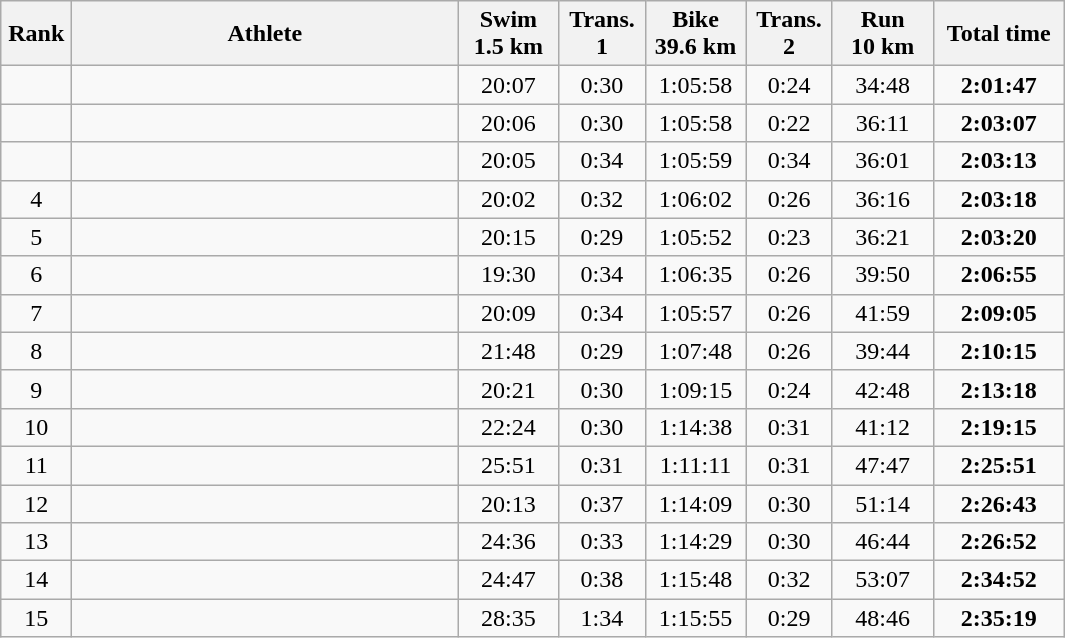<table class=wikitable style="text-align:center">
<tr>
<th width=40>Rank</th>
<th width=250>Athlete</th>
<th width=60>Swim<br>1.5 km</th>
<th width=50>Trans. 1</th>
<th width=60>Bike<br>39.6 km</th>
<th width=50>Trans. 2</th>
<th width=60>Run<br>10 km</th>
<th width=80>Total time</th>
</tr>
<tr>
<td></td>
<td align=left></td>
<td>20:07</td>
<td>0:30</td>
<td>1:05:58</td>
<td>0:24</td>
<td>34:48</td>
<td><strong>2:01:47</strong></td>
</tr>
<tr>
<td></td>
<td align=left></td>
<td>20:06</td>
<td>0:30</td>
<td>1:05:58</td>
<td>0:22</td>
<td>36:11</td>
<td><strong>2:03:07</strong></td>
</tr>
<tr>
<td></td>
<td align=left></td>
<td>20:05</td>
<td>0:34</td>
<td>1:05:59</td>
<td>0:34</td>
<td>36:01</td>
<td><strong>2:03:13</strong></td>
</tr>
<tr>
<td>4</td>
<td align=left></td>
<td>20:02</td>
<td>0:32</td>
<td>1:06:02</td>
<td>0:26</td>
<td>36:16</td>
<td><strong>2:03:18</strong></td>
</tr>
<tr>
<td>5</td>
<td align=left></td>
<td>20:15</td>
<td>0:29</td>
<td>1:05:52</td>
<td>0:23</td>
<td>36:21</td>
<td><strong>2:03:20</strong></td>
</tr>
<tr>
<td>6</td>
<td align=left></td>
<td>19:30</td>
<td>0:34</td>
<td>1:06:35</td>
<td>0:26</td>
<td>39:50</td>
<td><strong>2:06:55</strong></td>
</tr>
<tr>
<td>7</td>
<td align=left></td>
<td>20:09</td>
<td>0:34</td>
<td>1:05:57</td>
<td>0:26</td>
<td>41:59</td>
<td><strong>2:09:05</strong></td>
</tr>
<tr>
<td>8</td>
<td align=left></td>
<td>21:48</td>
<td>0:29</td>
<td>1:07:48</td>
<td>0:26</td>
<td>39:44</td>
<td><strong>2:10:15</strong></td>
</tr>
<tr>
<td>9</td>
<td align=left></td>
<td>20:21</td>
<td>0:30</td>
<td>1:09:15</td>
<td>0:24</td>
<td>42:48</td>
<td><strong>2:13:18</strong></td>
</tr>
<tr>
<td>10</td>
<td align=left></td>
<td>22:24</td>
<td>0:30</td>
<td>1:14:38</td>
<td>0:31</td>
<td>41:12</td>
<td><strong>2:19:15</strong></td>
</tr>
<tr>
<td>11</td>
<td align=left></td>
<td>25:51</td>
<td>0:31</td>
<td>1:11:11</td>
<td>0:31</td>
<td>47:47</td>
<td><strong>2:25:51</strong></td>
</tr>
<tr>
<td>12</td>
<td align=left></td>
<td>20:13</td>
<td>0:37</td>
<td>1:14:09</td>
<td>0:30</td>
<td>51:14</td>
<td><strong>2:26:43</strong></td>
</tr>
<tr>
<td>13</td>
<td align=left></td>
<td>24:36</td>
<td>0:33</td>
<td>1:14:29</td>
<td>0:30</td>
<td>46:44</td>
<td><strong>2:26:52</strong></td>
</tr>
<tr>
<td>14</td>
<td align=left></td>
<td>24:47</td>
<td>0:38</td>
<td>1:15:48</td>
<td>0:32</td>
<td>53:07</td>
<td><strong>2:34:52</strong></td>
</tr>
<tr>
<td>15</td>
<td align=left></td>
<td>28:35</td>
<td>1:34</td>
<td>1:15:55</td>
<td>0:29</td>
<td>48:46</td>
<td><strong>2:35:19</strong></td>
</tr>
</table>
